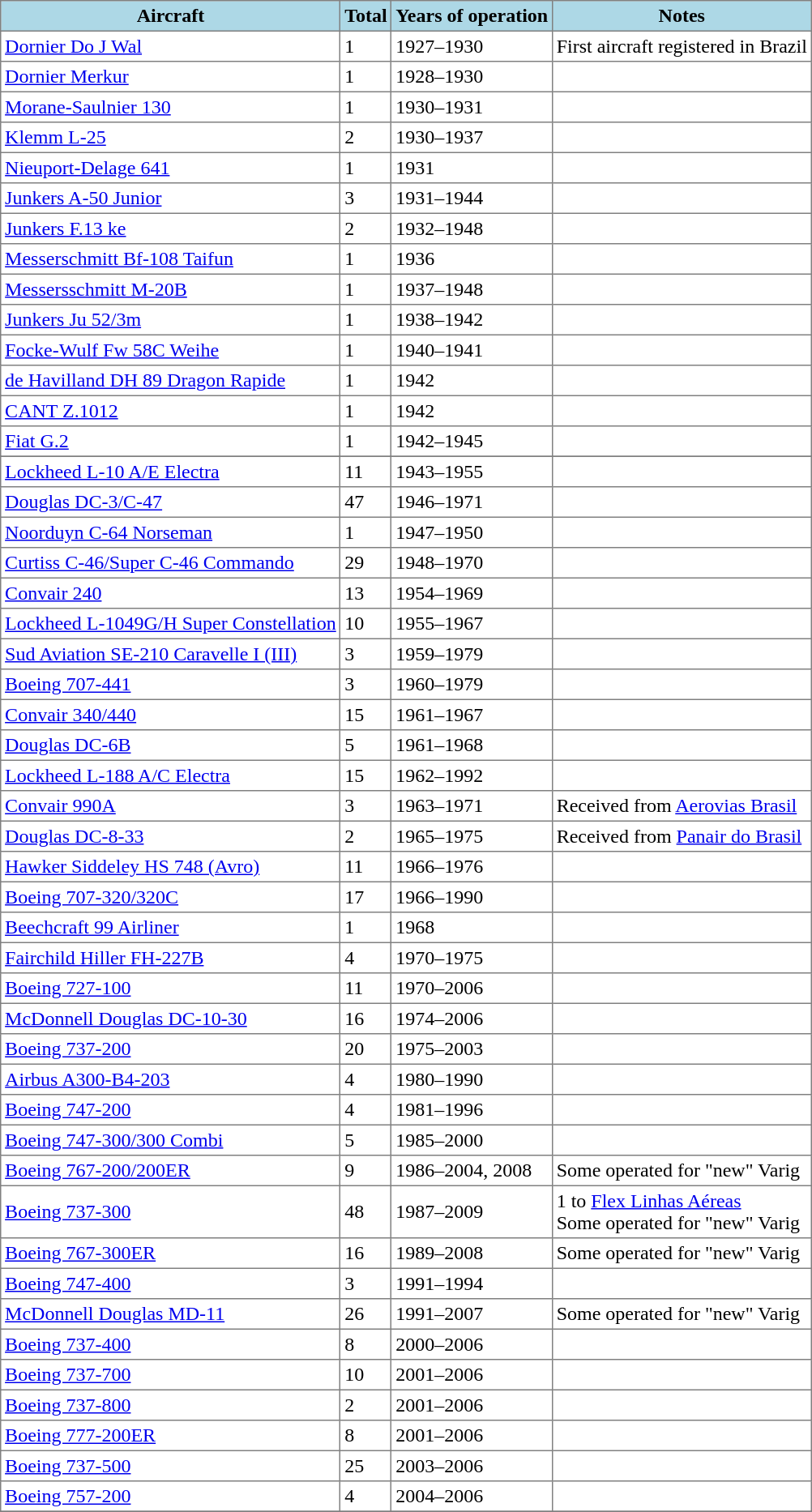<table class="toccolours sortable" border="1" cellpadding="3" style="border-collapse:collapse;margin:1em auto;">
<tr bgcolor=lightblue>
<th>Aircraft</th>
<th>Total</th>
<th>Years of operation</th>
<th>Notes</th>
</tr>
<tr>
<td><a href='#'>Dornier Do J Wal</a></td>
<td>1</td>
<td>1927–1930</td>
<td>First aircraft registered in Brazil</td>
</tr>
<tr>
<td><a href='#'>Dornier Merkur</a></td>
<td>1</td>
<td>1928–1930</td>
<td></td>
</tr>
<tr>
<td><a href='#'>Morane-Saulnier 130</a></td>
<td>1</td>
<td>1930–1931</td>
<td></td>
</tr>
<tr>
<td><a href='#'>Klemm L-25</a></td>
<td>2</td>
<td>1930–1937</td>
<td></td>
</tr>
<tr>
<td><a href='#'>Nieuport-Delage 641</a></td>
<td>1</td>
<td>1931</td>
<td></td>
</tr>
<tr>
<td><a href='#'>Junkers A-50 Junior</a></td>
<td>3</td>
<td>1931–1944</td>
<td></td>
</tr>
<tr>
<td><a href='#'>Junkers F.13 ke</a></td>
<td>2</td>
<td>1932–1948</td>
<td></td>
</tr>
<tr>
<td><a href='#'>Messerschmitt Bf-108 Taifun</a></td>
<td>1</td>
<td>1936</td>
<td></td>
</tr>
<tr>
<td><a href='#'>Messersschmitt M-20B</a></td>
<td>1</td>
<td>1937–1948</td>
<td></td>
</tr>
<tr>
<td><a href='#'>Junkers Ju 52/3m</a></td>
<td>1</td>
<td>1938–1942</td>
<td></td>
</tr>
<tr>
<td><a href='#'>Focke-Wulf Fw 58C Weihe</a></td>
<td>1</td>
<td>1940–1941</td>
<td></td>
</tr>
<tr>
<td><a href='#'>de Havilland DH 89 Dragon Rapide</a></td>
<td>1</td>
<td>1942</td>
<td></td>
</tr>
<tr>
<td><a href='#'>CANT Z.1012</a></td>
<td>1</td>
<td>1942</td>
<td></td>
</tr>
<tr>
<td><a href='#'>Fiat G.2</a></td>
<td>1</td>
<td>1942–1945</td>
<td></td>
</tr>
<tr>
</tr>
<tr>
<td><a href='#'>Lockheed L-10 A/E Electra</a></td>
<td>11</td>
<td>1943–1955</td>
<td></td>
</tr>
<tr>
<td><a href='#'>Douglas DC-3/C-47</a></td>
<td>47</td>
<td>1946–1971</td>
<td></td>
</tr>
<tr>
<td><a href='#'>Noorduyn C-64 Norseman</a></td>
<td>1</td>
<td>1947–1950</td>
<td></td>
</tr>
<tr>
<td><a href='#'>Curtiss C-46/Super C-46 Commando</a></td>
<td>29</td>
<td>1948–1970</td>
<td></td>
</tr>
<tr>
<td><a href='#'>Convair 240</a></td>
<td>13</td>
<td>1954–1969</td>
<td></td>
</tr>
<tr>
<td><a href='#'>Lockheed L-1049G/H Super Constellation</a></td>
<td>10</td>
<td>1955–1967</td>
<td></td>
</tr>
<tr>
<td><a href='#'>Sud Aviation SE-210 Caravelle I (III)</a></td>
<td>3</td>
<td>1959–1979</td>
<td></td>
</tr>
<tr>
<td><a href='#'>Boeing 707-441</a></td>
<td>3</td>
<td>1960–1979</td>
<td></td>
</tr>
<tr>
<td><a href='#'>Convair 340/440</a></td>
<td>15</td>
<td>1961–1967</td>
<td></td>
</tr>
<tr>
<td><a href='#'>Douglas DC-6B</a></td>
<td>5</td>
<td>1961–1968</td>
<td></td>
</tr>
<tr>
<td><a href='#'>Lockheed L-188 A/C Electra</a></td>
<td>15</td>
<td>1962–1992</td>
<td></td>
</tr>
<tr>
<td><a href='#'>Convair 990A</a></td>
<td>3</td>
<td>1963–1971</td>
<td>Received from <a href='#'>Aerovias Brasil</a></td>
</tr>
<tr>
<td><a href='#'>Douglas DC-8-33</a></td>
<td>2</td>
<td>1965–1975</td>
<td>Received from <a href='#'>Panair do Brasil</a></td>
</tr>
<tr>
<td><a href='#'>Hawker Siddeley HS 748 (Avro)</a></td>
<td>11</td>
<td>1966–1976</td>
<td></td>
</tr>
<tr>
<td><a href='#'>Boeing 707-320/320C</a></td>
<td>17</td>
<td>1966–1990</td>
<td></td>
</tr>
<tr>
<td><a href='#'>Beechcraft 99 Airliner</a></td>
<td>1</td>
<td>1968</td>
<td></td>
</tr>
<tr>
<td><a href='#'>Fairchild Hiller FH-227B</a></td>
<td>4</td>
<td>1970–1975</td>
<td></td>
</tr>
<tr>
<td><a href='#'>Boeing 727-100</a></td>
<td>11</td>
<td>1970–2006</td>
<td></td>
</tr>
<tr>
<td><a href='#'>McDonnell Douglas DC-10-30</a></td>
<td>16</td>
<td>1974–2006</td>
<td></td>
</tr>
<tr>
<td><a href='#'>Boeing 737-200</a></td>
<td>20</td>
<td>1975–2003</td>
<td></td>
</tr>
<tr>
<td><a href='#'>Airbus A300-B4-203</a></td>
<td>4</td>
<td>1980–1990</td>
<td></td>
</tr>
<tr>
<td><a href='#'>Boeing 747-200</a></td>
<td>4</td>
<td>1981–1996</td>
<td></td>
</tr>
<tr>
<td><a href='#'>Boeing 747-300/300 Combi</a></td>
<td>5</td>
<td>1985–2000</td>
<td></td>
</tr>
<tr>
<td><a href='#'>Boeing 767-200/200ER</a></td>
<td>9</td>
<td>1986–2004, 2008</td>
<td>Some operated for "new" Varig</td>
</tr>
<tr>
<td><a href='#'>Boeing 737-300</a></td>
<td>48</td>
<td>1987–2009</td>
<td>1 to <a href='#'>Flex Linhas Aéreas</a><br>Some operated for "new" Varig</td>
</tr>
<tr>
<td><a href='#'>Boeing 767-300ER</a></td>
<td>16</td>
<td>1989–2008</td>
<td>Some operated for "new" Varig</td>
</tr>
<tr>
<td><a href='#'>Boeing 747-400</a></td>
<td>3</td>
<td>1991–1994</td>
<td></td>
</tr>
<tr>
<td><a href='#'>McDonnell Douglas MD-11</a></td>
<td>26</td>
<td>1991–2007</td>
<td>Some operated for "new" Varig</td>
</tr>
<tr>
<td><a href='#'>Boeing 737-400</a></td>
<td>8</td>
<td>2000–2006</td>
<td></td>
</tr>
<tr>
<td><a href='#'>Boeing 737-700</a></td>
<td>10</td>
<td>2001–2006</td>
<td></td>
</tr>
<tr>
<td><a href='#'>Boeing 737-800</a></td>
<td>2</td>
<td>2001–2006</td>
<td></td>
</tr>
<tr>
<td><a href='#'>Boeing 777-200ER</a></td>
<td>8</td>
<td>2001–2006</td>
<td></td>
</tr>
<tr>
<td><a href='#'>Boeing 737-500</a></td>
<td>25</td>
<td>2003–2006</td>
<td></td>
</tr>
<tr>
<td><a href='#'>Boeing 757-200</a></td>
<td>4</td>
<td>2004–2006</td>
<td></td>
</tr>
<tr>
</tr>
</table>
